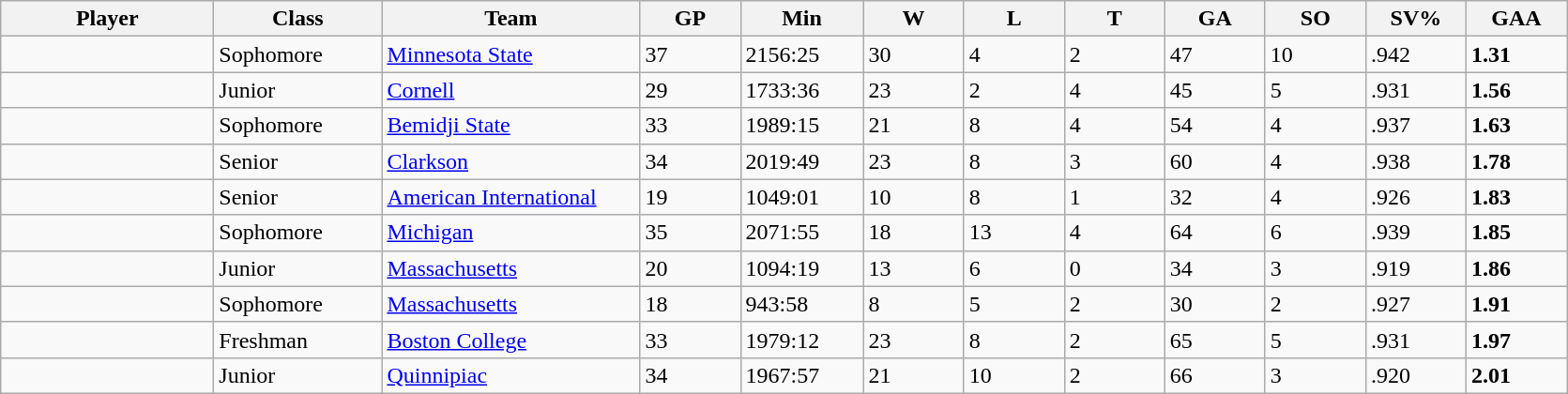<table class="wikitable sortable">
<tr>
<th style="width: 9em;">Player</th>
<th style="width: 7em;">Class</th>
<th style="width: 11em;">Team</th>
<th style="width: 4em;">GP</th>
<th style="width: 5em;">Min</th>
<th style="width: 4em;">W</th>
<th style="width: 4em;">L</th>
<th style="width: 4em;">T</th>
<th style="width: 4em;">GA</th>
<th style="width: 4em;">SO</th>
<th style="width: 4em;">SV%</th>
<th style="width: 4em;">GAA</th>
</tr>
<tr>
<td></td>
<td>Sophomore</td>
<td><a href='#'>Minnesota State</a></td>
<td>37</td>
<td>2156:25</td>
<td>30</td>
<td>4</td>
<td>2</td>
<td>47</td>
<td>10</td>
<td>.942</td>
<td><strong>1.31</strong></td>
</tr>
<tr>
<td></td>
<td>Junior</td>
<td><a href='#'>Cornell</a></td>
<td>29</td>
<td>1733:36</td>
<td>23</td>
<td>2</td>
<td>4</td>
<td>45</td>
<td>5</td>
<td>.931</td>
<td><strong>1.56</strong></td>
</tr>
<tr>
<td></td>
<td>Sophomore</td>
<td><a href='#'>Bemidji State</a></td>
<td>33</td>
<td>1989:15</td>
<td>21</td>
<td>8</td>
<td>4</td>
<td>54</td>
<td>4</td>
<td>.937</td>
<td><strong>1.63</strong></td>
</tr>
<tr>
<td></td>
<td>Senior</td>
<td><a href='#'>Clarkson</a></td>
<td>34</td>
<td>2019:49</td>
<td>23</td>
<td>8</td>
<td>3</td>
<td>60</td>
<td>4</td>
<td>.938</td>
<td><strong>1.78</strong></td>
</tr>
<tr>
<td></td>
<td>Senior</td>
<td><a href='#'>American International</a></td>
<td>19</td>
<td>1049:01</td>
<td>10</td>
<td>8</td>
<td>1</td>
<td>32</td>
<td>4</td>
<td>.926</td>
<td><strong>1.83</strong></td>
</tr>
<tr>
<td></td>
<td>Sophomore</td>
<td><a href='#'>Michigan</a></td>
<td>35</td>
<td>2071:55</td>
<td>18</td>
<td>13</td>
<td>4</td>
<td>64</td>
<td>6</td>
<td>.939</td>
<td><strong>1.85</strong></td>
</tr>
<tr>
<td></td>
<td>Junior</td>
<td><a href='#'>Massachusetts</a></td>
<td>20</td>
<td>1094:19</td>
<td>13</td>
<td>6</td>
<td>0</td>
<td>34</td>
<td>3</td>
<td>.919</td>
<td><strong>1.86</strong></td>
</tr>
<tr>
<td></td>
<td>Sophomore</td>
<td><a href='#'>Massachusetts</a></td>
<td>18</td>
<td>943:58</td>
<td>8</td>
<td>5</td>
<td>2</td>
<td>30</td>
<td>2</td>
<td>.927</td>
<td><strong>1.91</strong></td>
</tr>
<tr>
<td></td>
<td>Freshman</td>
<td><a href='#'>Boston College</a></td>
<td>33</td>
<td>1979:12</td>
<td>23</td>
<td>8</td>
<td>2</td>
<td>65</td>
<td>5</td>
<td>.931</td>
<td><strong>1.97</strong></td>
</tr>
<tr>
<td></td>
<td>Junior</td>
<td><a href='#'>Quinnipiac</a></td>
<td>34</td>
<td>1967:57</td>
<td>21</td>
<td>10</td>
<td>2</td>
<td>66</td>
<td>3</td>
<td>.920</td>
<td><strong>2.01</strong></td>
</tr>
</table>
